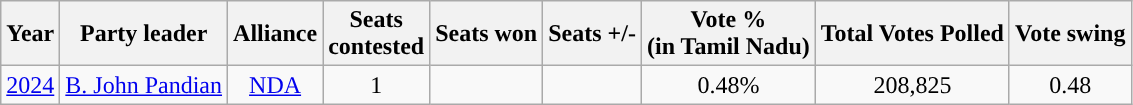<table class="wikitable sortable">
<tr>
<th Style="background-color:">Year</th>
<th Style="background-color:">Party leader</th>
<th Style="background-color:">Alliance</th>
<th Style="background-color:">Seats<br>contested</th>
<th Style="background-color:">Seats won</th>
<th Style="background-color:">Seats +/-</th>
<th Style="background-color:">Vote %<br>(in Tamil Nadu)</th>
<th Style="background-color:">Total Votes Polled</th>
<th Style="background-color:">Vote swing</th>
</tr>
<tr style="text-align:center;">
<td><a href='#'>2024</a></td>
<td><a href='#'>B. John Pandian</a></td>
<td><a href='#'>NDA</a></td>
<td>1</td>
<td></td>
<td></td>
<td>0.48%</td>
<td>208,825</td>
<td>0.48</td>
</tr>
</table>
